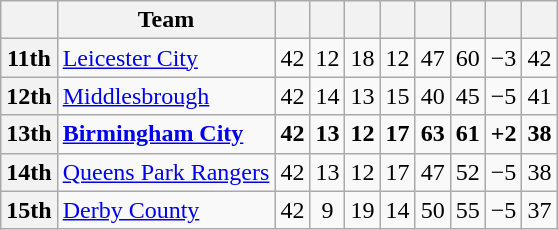<table class="wikitable" style="text-align:center">
<tr>
<th scope="col"></th>
<th scope="col">Team</th>
<th scope="col"></th>
<th scope="col"></th>
<th scope="col"></th>
<th scope="col"></th>
<th scope="col"></th>
<th scope="col"></th>
<th scope="col"></th>
<th scope="col"></th>
</tr>
<tr>
<th scope="row">11th</th>
<td align="left"><a href='#'>Leicester City</a></td>
<td>42</td>
<td>12</td>
<td>18</td>
<td>12</td>
<td>47</td>
<td>60</td>
<td>−3</td>
<td>42</td>
</tr>
<tr>
<th scope="row">12th</th>
<td align="left"><a href='#'>Middlesbrough</a></td>
<td>42</td>
<td>14</td>
<td>13</td>
<td>15</td>
<td>40</td>
<td>45</td>
<td>−5</td>
<td>41</td>
</tr>
<tr style="font-weight:bold">
<th scope="row">13th</th>
<td align="left"><a href='#'>Birmingham City</a></td>
<td>42</td>
<td>13</td>
<td>12</td>
<td>17</td>
<td>63</td>
<td>61</td>
<td>+2</td>
<td>38</td>
</tr>
<tr>
<th scope="row">14th</th>
<td align="left"><a href='#'>Queens Park Rangers</a></td>
<td>42</td>
<td>13</td>
<td>12</td>
<td>17</td>
<td>47</td>
<td>52</td>
<td>−5</td>
<td>38</td>
</tr>
<tr>
<th scope="row">15th</th>
<td align="left"><a href='#'>Derby County</a></td>
<td>42</td>
<td>9</td>
<td>19</td>
<td>14</td>
<td>50</td>
<td>55</td>
<td>−5</td>
<td>37</td>
</tr>
</table>
